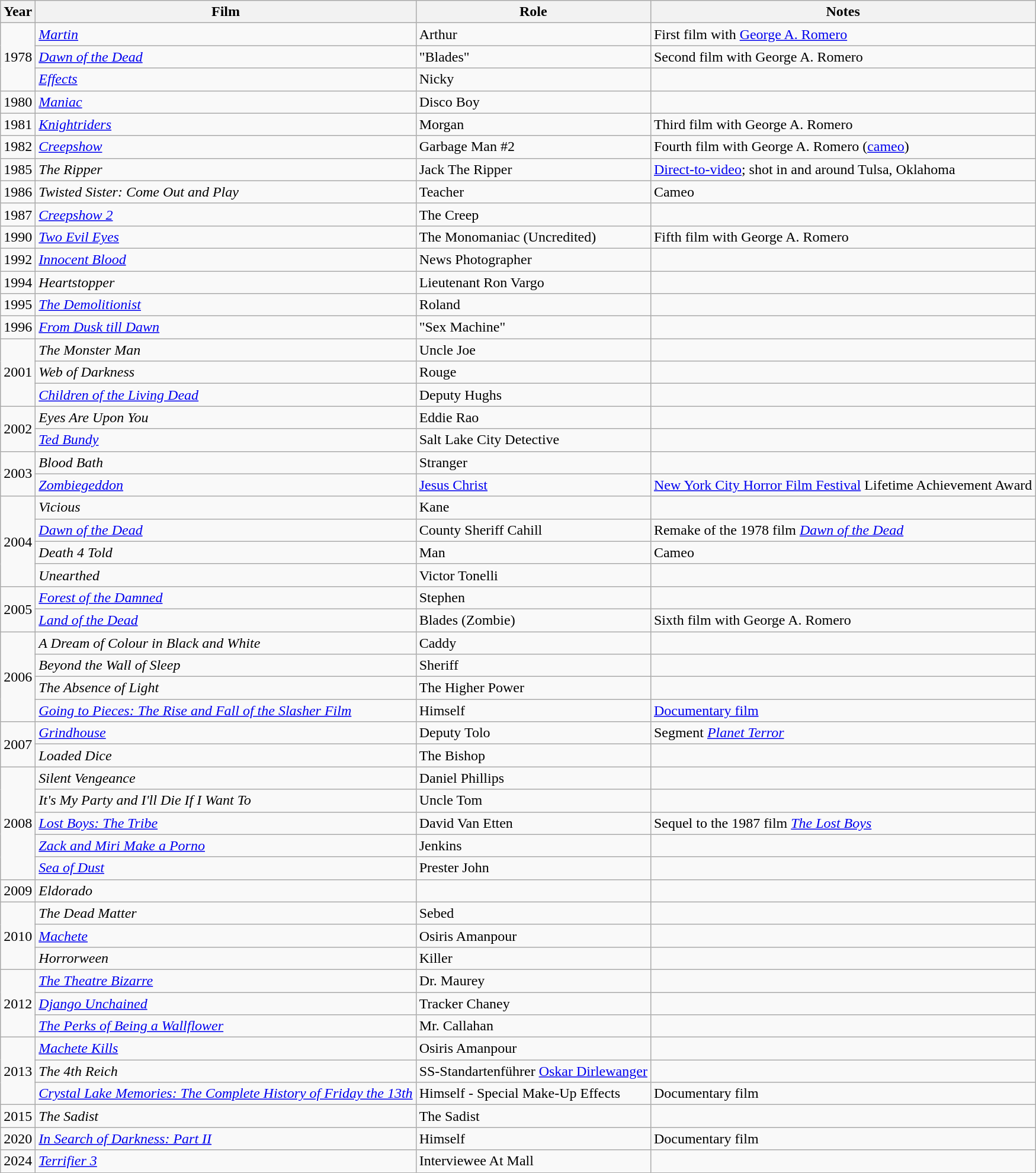<table class="wikitable">
<tr>
<th>Year</th>
<th>Film</th>
<th>Role</th>
<th>Notes</th>
</tr>
<tr>
<td rowspan="3">1978</td>
<td><em><a href='#'>Martin</a></em></td>
<td>Arthur</td>
<td>First film with <a href='#'>George A. Romero</a></td>
</tr>
<tr>
<td><em><a href='#'>Dawn of the Dead</a></em></td>
<td>"Blades"</td>
<td>Second film with George A. Romero</td>
</tr>
<tr>
<td><em><a href='#'>Effects</a></em></td>
<td>Nicky</td>
<td></td>
</tr>
<tr>
<td>1980</td>
<td><em><a href='#'>Maniac</a></em></td>
<td>Disco Boy</td>
<td></td>
</tr>
<tr>
<td>1981</td>
<td><em><a href='#'>Knightriders</a></em></td>
<td>Morgan</td>
<td>Third film with George A. Romero</td>
</tr>
<tr>
<td>1982</td>
<td><em><a href='#'>Creepshow</a></em></td>
<td>Garbage Man #2</td>
<td>Fourth film with George A. Romero (<a href='#'>cameo</a>)</td>
</tr>
<tr>
<td>1985</td>
<td><em>The Ripper</em></td>
<td>Jack The Ripper</td>
<td><a href='#'>Direct-to-video</a>; shot in and around Tulsa, Oklahoma</td>
</tr>
<tr>
<td>1986</td>
<td><em>Twisted Sister: Come Out and Play</em></td>
<td>Teacher</td>
<td>Cameo</td>
</tr>
<tr>
<td>1987</td>
<td><em><a href='#'>Creepshow 2</a></em></td>
<td>The Creep</td>
<td></td>
</tr>
<tr>
<td>1990</td>
<td><em><a href='#'>Two Evil Eyes</a></em></td>
<td>The Monomaniac (Uncredited)</td>
<td>Fifth film with George A. Romero</td>
</tr>
<tr>
<td>1992</td>
<td><em><a href='#'>Innocent Blood</a></em></td>
<td>News Photographer</td>
<td></td>
</tr>
<tr>
<td>1994</td>
<td><em>Heartstopper</em></td>
<td>Lieutenant Ron Vargo</td>
<td></td>
</tr>
<tr>
<td>1995</td>
<td><em><a href='#'>The Demolitionist</a></em></td>
<td>Roland</td>
<td></td>
</tr>
<tr>
<td>1996</td>
<td><em><a href='#'>From Dusk till Dawn</a></em></td>
<td>"Sex Machine"</td>
<td></td>
</tr>
<tr>
<td rowspan="3">2001</td>
<td><em>The Monster Man</em></td>
<td>Uncle Joe</td>
<td></td>
</tr>
<tr>
<td><em>Web of Darkness</em></td>
<td>Rouge</td>
<td></td>
</tr>
<tr>
<td><em><a href='#'>Children of the Living Dead</a></em></td>
<td>Deputy Hughs</td>
<td></td>
</tr>
<tr>
<td rowspan="2">2002</td>
<td><em>Eyes Are Upon You</em></td>
<td>Eddie Rao</td>
<td></td>
</tr>
<tr>
<td><em><a href='#'>Ted Bundy</a></em></td>
<td>Salt Lake City Detective</td>
<td></td>
</tr>
<tr>
<td rowspan="2">2003</td>
<td><em>Blood Bath</em></td>
<td>Stranger</td>
<td></td>
</tr>
<tr>
<td><em><a href='#'>Zombiegeddon</a></em></td>
<td><a href='#'>Jesus Christ</a></td>
<td><a href='#'>New York City Horror Film Festival</a> Lifetime Achievement Award</td>
</tr>
<tr>
<td rowspan="4">2004</td>
<td><em>Vicious</em></td>
<td>Kane</td>
<td></td>
</tr>
<tr>
<td><em><a href='#'>Dawn of the Dead</a></em></td>
<td>County Sheriff Cahill</td>
<td>Remake of the 1978 film <em><a href='#'>Dawn of the Dead</a></em></td>
</tr>
<tr>
<td><em>Death 4 Told</em></td>
<td>Man</td>
<td>Cameo</td>
</tr>
<tr>
<td><em>Unearthed</em></td>
<td>Victor Tonelli</td>
<td></td>
</tr>
<tr>
<td rowspan="2">2005</td>
<td><em><a href='#'>Forest of the Damned</a></em></td>
<td>Stephen</td>
<td></td>
</tr>
<tr>
<td><em><a href='#'>Land of the Dead</a></em></td>
<td>Blades (Zombie)</td>
<td>Sixth film with George A. Romero</td>
</tr>
<tr>
<td rowspan="4">2006</td>
<td><em>A Dream of Colour in Black and White</em></td>
<td>Caddy</td>
<td></td>
</tr>
<tr>
<td><em>Beyond the Wall of Sleep</em></td>
<td>Sheriff</td>
<td></td>
</tr>
<tr>
<td><em>The Absence of Light</em></td>
<td>The Higher Power</td>
<td></td>
</tr>
<tr>
<td><em><a href='#'>Going to Pieces: The Rise and Fall of the Slasher Film</a></em></td>
<td>Himself</td>
<td><a href='#'>Documentary film</a></td>
</tr>
<tr>
<td rowspan="2">2007</td>
<td><em><a href='#'>Grindhouse</a></em></td>
<td>Deputy Tolo</td>
<td>Segment <em><a href='#'>Planet Terror</a></em></td>
</tr>
<tr>
<td><em>Loaded Dice</em></td>
<td>The Bishop</td>
<td></td>
</tr>
<tr>
<td rowspan="5">2008</td>
<td><em>Silent Vengeance</em></td>
<td>Daniel Phillips</td>
<td></td>
</tr>
<tr>
<td><em>It's My Party and I'll Die If I Want To</em></td>
<td>Uncle Tom</td>
<td></td>
</tr>
<tr>
<td><em><a href='#'>Lost Boys: The Tribe</a></em></td>
<td>David Van Etten</td>
<td>Sequel to the 1987 film <em><a href='#'>The Lost Boys</a></em></td>
</tr>
<tr>
<td><em><a href='#'>Zack and Miri Make a Porno</a></em></td>
<td>Jenkins</td>
<td></td>
</tr>
<tr>
<td><em><a href='#'>Sea of Dust</a></em></td>
<td>Prester John</td>
<td></td>
</tr>
<tr>
<td>2009</td>
<td><em>Eldorado</em></td>
<td></td>
<td></td>
</tr>
<tr>
<td rowspan="3">2010</td>
<td><em>The Dead Matter</em></td>
<td>Sebed</td>
<td></td>
</tr>
<tr>
<td><em><a href='#'>Machete</a></em></td>
<td>Osiris Amanpour</td>
<td></td>
</tr>
<tr>
<td><em>Horrorween</em></td>
<td>Killer</td>
<td></td>
</tr>
<tr>
<td rowspan="3">2012</td>
<td><em><a href='#'>The Theatre Bizarre</a></em></td>
<td>Dr. Maurey</td>
<td></td>
</tr>
<tr>
<td><em><a href='#'>Django Unchained</a></em></td>
<td>Tracker Chaney</td>
<td></td>
</tr>
<tr>
<td><em><a href='#'>The Perks of Being a Wallflower</a></em></td>
<td>Mr. Callahan</td>
<td></td>
</tr>
<tr>
<td rowspan="3">2013</td>
<td><em><a href='#'>Machete Kills</a></em></td>
<td>Osiris Amanpour</td>
<td></td>
</tr>
<tr>
<td><em>The 4th Reich</em></td>
<td>SS-Standartenführer <a href='#'>Oskar Dirlewanger</a></td>
<td></td>
</tr>
<tr>
<td><em><a href='#'>Crystal Lake Memories: The Complete History of Friday the 13th</a></em></td>
<td>Himself - Special Make-Up Effects</td>
<td>Documentary film</td>
</tr>
<tr>
<td rowspan="1">2015</td>
<td><em>The Sadist</em></td>
<td>The Sadist</td>
<td></td>
</tr>
<tr>
<td>2020</td>
<td><em><a href='#'>In Search of Darkness: Part II</a></em></td>
<td>Himself</td>
<td>Documentary film</td>
</tr>
<tr>
<td>2024</td>
<td><em><a href='#'>Terrifier 3</a></em></td>
<td>Interviewee At Mall</td>
<td></td>
</tr>
</table>
